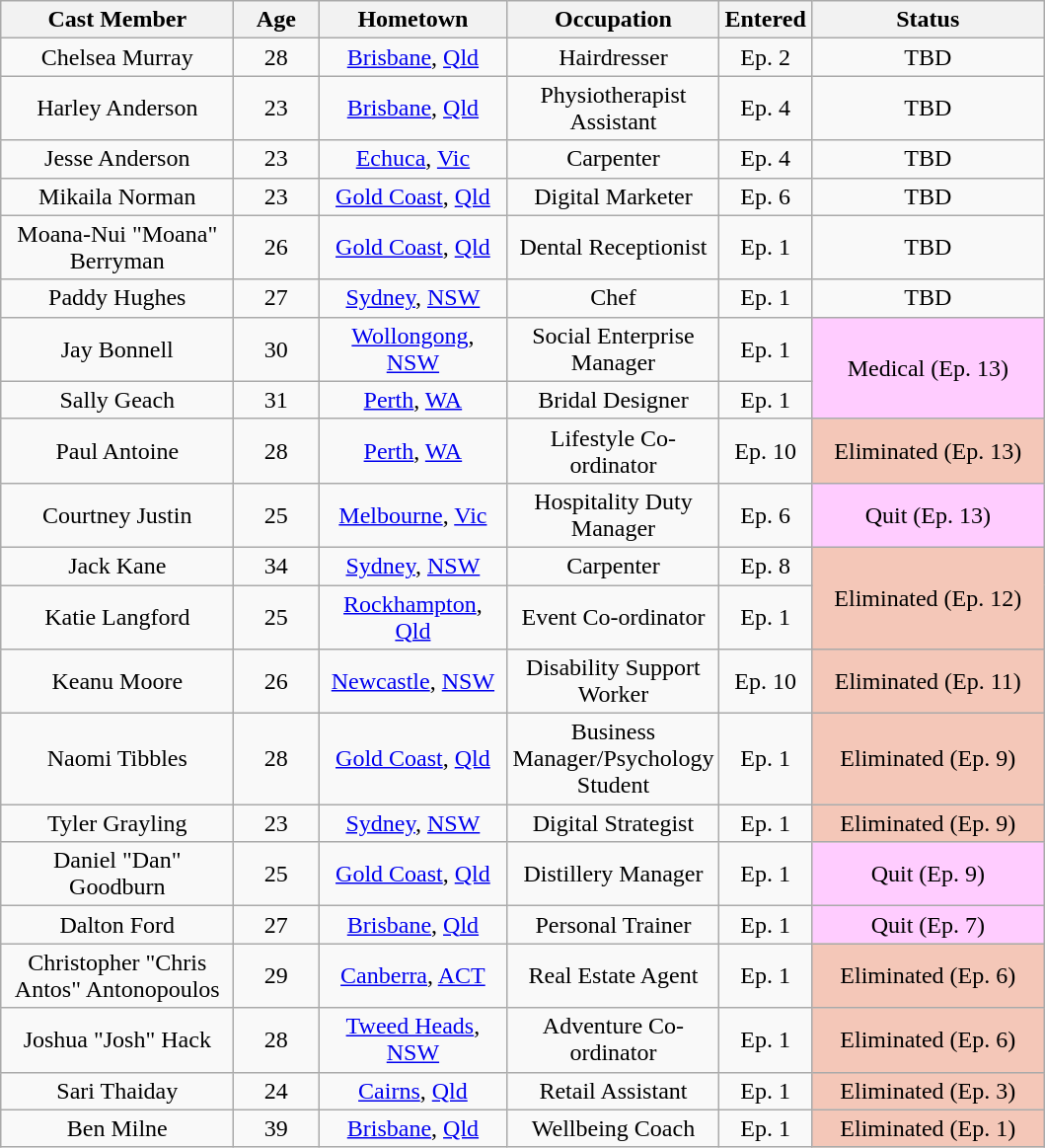<table class="wikitable sortable" style="text-align:center;">
<tr>
<th style="width:150px;"><strong>Cast Member</strong></th>
<th style="width:50px;"><strong>Age</strong></th>
<th style="width:120px;"><strong>Hometown</strong></th>
<th style="width:120px;"><strong>Occupation</strong></th>
<th style="width:50px;"><strong>Entered</strong></th>
<th style="width:150px;"><strong>Status</strong></th>
</tr>
<tr>
<td>Chelsea Murray</td>
<td>28</td>
<td><a href='#'>Brisbane</a>, <a href='#'>Qld</a></td>
<td>Hairdresser</td>
<td>Ep. 2</td>
<td>TBD</td>
</tr>
<tr>
<td>Harley Anderson</td>
<td>23</td>
<td><a href='#'>Brisbane</a>, <a href='#'>Qld</a></td>
<td>Physiotherapist Assistant</td>
<td>Ep. 4</td>
<td>TBD</td>
</tr>
<tr>
<td>Jesse Anderson</td>
<td>23</td>
<td><a href='#'>Echuca</a>, <a href='#'>Vic</a></td>
<td>Carpenter</td>
<td>Ep. 4</td>
<td>TBD</td>
</tr>
<tr>
<td>Mikaila Norman</td>
<td>23</td>
<td><a href='#'>Gold Coast</a>, <a href='#'>Qld</a></td>
<td>Digital Marketer</td>
<td>Ep. 6</td>
<td>TBD</td>
</tr>
<tr>
<td>Moana-Nui "Moana" Berryman</td>
<td>26</td>
<td><a href='#'>Gold Coast</a>, <a href='#'>Qld</a></td>
<td>Dental Receptionist</td>
<td>Ep. 1</td>
<td>TBD</td>
</tr>
<tr>
<td>Paddy Hughes</td>
<td>27</td>
<td><a href='#'>Sydney</a>, <a href='#'>NSW</a></td>
<td>Chef</td>
<td>Ep. 1</td>
<td>TBD</td>
</tr>
<tr>
<td>Jay Bonnell</td>
<td>30</td>
<td><a href='#'>Wollongong</a>, <a href='#'>NSW</a></td>
<td>Social Enterprise Manager</td>
<td>Ep. 1</td>
<td rowspan="2" style="background:#fcf;">Medical (Ep. 13)</td>
</tr>
<tr>
<td>Sally Geach</td>
<td>31</td>
<td><a href='#'>Perth</a>, <a href='#'>WA</a></td>
<td>Bridal Designer</td>
<td>Ep. 1</td>
</tr>
<tr>
<td>Paul Antoine</td>
<td>28</td>
<td><a href='#'>Perth</a>, <a href='#'>WA</a></td>
<td>Lifestyle Co-ordinator</td>
<td>Ep. 10</td>
<td style="background:#f4c7b8;">Eliminated (Ep. 13)</td>
</tr>
<tr>
<td>Courtney Justin</td>
<td>25</td>
<td><a href='#'>Melbourne</a>, <a href='#'>Vic</a></td>
<td>Hospitality Duty Manager</td>
<td>Ep. 6</td>
<td style="background:#fcf;">Quit (Ep. 13)</td>
</tr>
<tr>
<td>Jack Kane</td>
<td>34</td>
<td><a href='#'>Sydney</a>, <a href='#'>NSW</a></td>
<td>Carpenter</td>
<td>Ep. 8</td>
<td rowspan="2" style="background:#f4c7b8;">Eliminated (Ep. 12)</td>
</tr>
<tr>
<td>Katie Langford</td>
<td>25</td>
<td><a href='#'>Rockhampton</a>, <a href='#'>Qld</a></td>
<td>Event Co-ordinator</td>
<td>Ep. 1</td>
</tr>
<tr>
<td>Keanu Moore</td>
<td>26</td>
<td><a href='#'>Newcastle</a>, <a href='#'>NSW</a></td>
<td>Disability Support Worker</td>
<td>Ep. 10</td>
<td style="background:#f4c7b8;">Eliminated (Ep. 11)</td>
</tr>
<tr>
<td>Naomi Tibbles</td>
<td>28</td>
<td><a href='#'>Gold Coast</a>, <a href='#'>Qld</a></td>
<td>Business Manager/Psychology Student</td>
<td>Ep. 1</td>
<td style="background:#f4c7b8;">Eliminated (Ep. 9)</td>
</tr>
<tr>
<td>Tyler Grayling</td>
<td>23</td>
<td><a href='#'>Sydney</a>, <a href='#'>NSW</a></td>
<td>Digital Strategist</td>
<td>Ep. 1</td>
<td style="background:#f4c7b8;">Eliminated (Ep. 9)</td>
</tr>
<tr>
<td>Daniel "Dan" Goodburn</td>
<td>25</td>
<td><a href='#'>Gold Coast</a>, <a href='#'>Qld</a></td>
<td>Distillery Manager</td>
<td>Ep. 1</td>
<td style="background:#fcf;">Quit (Ep. 9)</td>
</tr>
<tr>
<td>Dalton Ford</td>
<td>27</td>
<td><a href='#'>Brisbane</a>, <a href='#'>Qld</a></td>
<td>Personal Trainer</td>
<td>Ep. 1</td>
<td style="background:#fcf;">Quit (Ep. 7)</td>
</tr>
<tr>
<td>Christopher "Chris Antos" Antonopoulos</td>
<td>29</td>
<td><a href='#'>Canberra</a>, <a href='#'>ACT</a></td>
<td>Real Estate Agent</td>
<td>Ep. 1</td>
<td style="background:#f4c7b8;">Eliminated (Ep. 6)</td>
</tr>
<tr>
<td>Joshua "Josh" Hack</td>
<td>28</td>
<td><a href='#'>Tweed Heads</a>, <a href='#'>NSW</a></td>
<td>Adventure Co-ordinator</td>
<td>Ep. 1</td>
<td style="background:#f4c7b8;">Eliminated (Ep. 6)</td>
</tr>
<tr>
<td>Sari Thaiday</td>
<td>24</td>
<td><a href='#'>Cairns</a>, <a href='#'>Qld</a></td>
<td>Retail Assistant</td>
<td>Ep. 1</td>
<td style="background:#f4c7b8;">Eliminated (Ep. 3)</td>
</tr>
<tr>
<td>Ben Milne</td>
<td>39</td>
<td><a href='#'>Brisbane</a>, <a href='#'>Qld</a></td>
<td>Wellbeing Coach</td>
<td>Ep. 1</td>
<td style="background:#f4c7b8;">Eliminated (Ep. 1)</td>
</tr>
</table>
